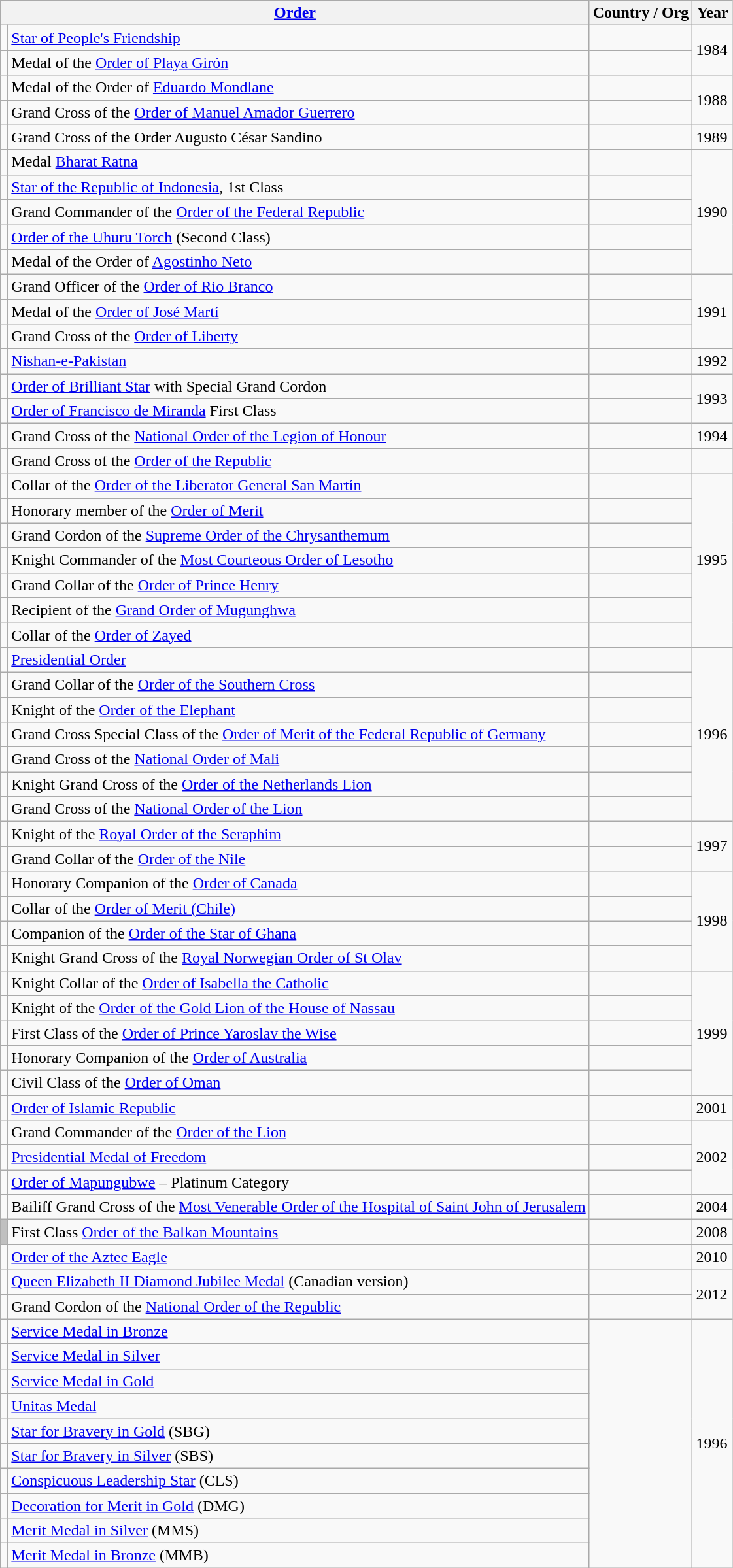<table class="wikitable sortable" style="text-align:left;">
<tr ->
<th colspan=2><a href='#'>Order</a></th>
<th>Country / Org</th>
<th style="width:2.1em;">Year</th>
</tr>
<tr>
<td></td>
<td><a href='#'>Star of People's Friendship</a></td>
<td></td>
<td rowspan="2">1984</td>
</tr>
<tr>
<td></td>
<td>Medal of the <a href='#'>Order of Playa Girón</a></td>
<td></td>
</tr>
<tr>
<td></td>
<td>Medal of the Order of <a href='#'>Eduardo Mondlane</a></td>
<td></td>
<td rowspan="2">1988</td>
</tr>
<tr>
<td></td>
<td>Grand Cross of the <a href='#'>Order of Manuel Amador Guerrero</a></td>
<td></td>
</tr>
<tr>
<td></td>
<td>Grand Cross of the Order Augusto César Sandino</td>
<td></td>
<td>1989</td>
</tr>
<tr>
<td></td>
<td>Medal <a href='#'>Bharat Ratna</a></td>
<td></td>
<td rowspan="5">1990</td>
</tr>
<tr>
<td></td>
<td><a href='#'>Star of the Republic of Indonesia</a>, 1st Class</td>
<td></td>
</tr>
<tr>
<td></td>
<td>Grand Commander of the <a href='#'>Order of the Federal Republic</a></td>
<td></td>
</tr>
<tr>
<td></td>
<td><a href='#'>Order of the Uhuru Torch</a> (Second Class)</td>
<td></td>
</tr>
<tr>
<td></td>
<td>Medal of the Order of <a href='#'>Agostinho Neto</a></td>
<td></td>
</tr>
<tr>
<td></td>
<td>Grand Officer of the <a href='#'>Order of Rio Branco</a></td>
<td></td>
<td rowspan="3">1991</td>
</tr>
<tr>
<td></td>
<td>Medal of the <a href='#'>Order of José Martí</a></td>
<td></td>
</tr>
<tr>
<td></td>
<td>Grand Cross of the <a href='#'>Order of Liberty</a></td>
<td></td>
</tr>
<tr>
<td></td>
<td><a href='#'>Nishan-e-Pakistan</a></td>
<td></td>
<td>1992</td>
</tr>
<tr>
<td></td>
<td><a href='#'>Order of Brilliant Star</a> with Special Grand Cordon</td>
<td></td>
<td rowspan="2">1993</td>
</tr>
<tr>
<td></td>
<td><a href='#'>Order of Francisco de Miranda</a> First Class</td>
<td></td>
</tr>
<tr>
<td></td>
<td>Grand Cross of the <a href='#'>National Order of the Legion of Honour</a></td>
<td></td>
<td rowspan="2">1994</td>
</tr>
<tr>
</tr>
<tr>
<td></td>
<td>Grand Cross of the <a href='#'>Order of the Republic</a></td>
<td></td>
</tr>
<tr>
<td></td>
<td>Collar of the <a href='#'>Order of the Liberator General San Martín</a></td>
<td></td>
<td rowspan="7">1995</td>
</tr>
<tr>
<td></td>
<td>Honorary member of the <a href='#'>Order of Merit</a></td>
<td> </td>
</tr>
<tr>
<td></td>
<td>Grand Cordon of the <a href='#'>Supreme Order of the Chrysanthemum</a></td>
<td></td>
</tr>
<tr>
<td></td>
<td>Knight Commander of the <a href='#'>Most Courteous Order of Lesotho</a></td>
<td></td>
</tr>
<tr>
<td></td>
<td>Grand Collar of the <a href='#'>Order of Prince Henry</a></td>
<td></td>
</tr>
<tr>
<td></td>
<td>Recipient of the <a href='#'>Grand Order of Mugunghwa</a></td>
<td></td>
</tr>
<tr>
<td></td>
<td>Collar of the <a href='#'>Order of Zayed</a></td>
<td></td>
</tr>
<tr>
<td></td>
<td><a href='#'>Presidential Order</a></td>
<td></td>
<td rowspan="7">1996</td>
</tr>
<tr>
<td></td>
<td>Grand Collar of the <a href='#'>Order of the Southern Cross</a></td>
<td></td>
</tr>
<tr>
<td></td>
<td>Knight of the <a href='#'>Order of the Elephant</a></td>
<td></td>
</tr>
<tr>
<td></td>
<td>Grand Cross Special Class of the <a href='#'>Order of Merit of the Federal Republic of Germany</a></td>
<td></td>
</tr>
<tr>
<td></td>
<td>Grand Cross of the <a href='#'>National Order of Mali</a></td>
<td></td>
</tr>
<tr>
<td></td>
<td>Knight Grand Cross of the <a href='#'>Order of the Netherlands Lion</a></td>
<td></td>
</tr>
<tr>
<td></td>
<td>Grand Cross of the <a href='#'>National Order of the Lion</a></td>
<td></td>
</tr>
<tr>
<td></td>
<td>Knight of the <a href='#'>Royal Order of the Seraphim</a></td>
<td></td>
<td rowspan="2">1997</td>
</tr>
<tr>
<td></td>
<td>Grand Collar of the <a href='#'>Order of the Nile</a></td>
<td></td>
</tr>
<tr>
<td></td>
<td>Honorary Companion of the <a href='#'>Order of Canada</a></td>
<td></td>
<td rowspan="4">1998</td>
</tr>
<tr>
<td></td>
<td>Collar of the <a href='#'>Order of Merit (Chile)</a></td>
<td></td>
</tr>
<tr>
<td></td>
<td>Companion of the <a href='#'>Order of the Star of Ghana</a></td>
<td></td>
</tr>
<tr>
<td></td>
<td>Knight Grand Cross of the <a href='#'>Royal Norwegian Order of St Olav</a></td>
<td></td>
</tr>
<tr>
<td></td>
<td>Knight Collar of the <a href='#'>Order of Isabella the Catholic</a></td>
<td></td>
<td rowspan="5">1999</td>
</tr>
<tr>
<td></td>
<td>Knight of the <a href='#'>Order of the Gold Lion of the House of Nassau</a></td>
<td></td>
</tr>
<tr>
<td></td>
<td>First Class of the <a href='#'>Order of Prince Yaroslav the Wise</a></td>
<td></td>
</tr>
<tr>
<td></td>
<td>Honorary Companion of the <a href='#'>Order of Australia</a></td>
<td></td>
</tr>
<tr>
<td></td>
<td>Civil Class of the <a href='#'>Order of Oman</a></td>
<td></td>
</tr>
<tr>
<td></td>
<td><a href='#'>Order of Islamic Republic</a></td>
<td></td>
<td>2001</td>
</tr>
<tr>
<td></td>
<td>Grand Commander of the <a href='#'>Order of the Lion</a></td>
<td></td>
<td rowspan="3">2002</td>
</tr>
<tr>
<td></td>
<td><a href='#'>Presidential Medal of Freedom</a></td>
<td></td>
</tr>
<tr>
<td></td>
<td><a href='#'>Order of Mapungubwe</a> – Platinum Category</td>
<td></td>
</tr>
<tr>
<td></td>
<td>Bailiff Grand Cross of the <a href='#'>Most Venerable Order of the Hospital of Saint John of Jerusalem</a></td>
<td> </td>
<td>2004</td>
</tr>
<tr>
<td bgcolor="#c0c0c0"></td>
<td>First Class <a href='#'>Order of the Balkan Mountains</a></td>
<td></td>
<td>2008</td>
</tr>
<tr>
<td></td>
<td><a href='#'>Order of the Aztec Eagle</a></td>
<td></td>
<td>2010</td>
</tr>
<tr>
<td></td>
<td><a href='#'>Queen Elizabeth II Diamond Jubilee Medal</a> (Canadian version)</td>
<td></td>
<td rowspan="2">2012</td>
</tr>
<tr>
<td></td>
<td>Grand Cordon of the <a href='#'>National Order of the Republic</a></td>
<td></td>
</tr>
<tr>
<td></td>
<td><a href='#'>Service Medal in Bronze</a></td>
<td rowspan="10"></td>
<td rowspan="10">1996</td>
</tr>
<tr>
<td></td>
<td><a href='#'>Service Medal in Silver</a></td>
</tr>
<tr>
<td></td>
<td><a href='#'>Service Medal in Gold</a></td>
</tr>
<tr>
<td></td>
<td><a href='#'>Unitas Medal</a></td>
</tr>
<tr>
<td></td>
<td><a href='#'>Star for Bravery in Gold</a> (SBG)</td>
</tr>
<tr>
<td></td>
<td><a href='#'>Star for Bravery in Silver</a> (SBS)</td>
</tr>
<tr>
<td></td>
<td><a href='#'>Conspicuous Leadership Star</a> (CLS)</td>
</tr>
<tr>
<td></td>
<td><a href='#'>Decoration for Merit in Gold</a> (DMG)</td>
</tr>
<tr>
<td></td>
<td><a href='#'>Merit Medal in Silver</a> (MMS)</td>
</tr>
<tr>
<td></td>
<td><a href='#'>Merit Medal in Bronze</a> (MMB)</td>
</tr>
</table>
